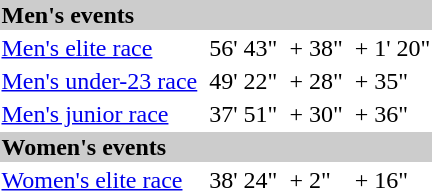<table>
<tr bgcolor="#cccccc">
<td colspan=7><strong>Men's events</strong></td>
</tr>
<tr>
<td><a href='#'>Men's elite race</a> <br></td>
<td></td>
<td>56' 43"</td>
<td></td>
<td>+ 38"</td>
<td></td>
<td>+ 1' 20"</td>
</tr>
<tr>
<td><a href='#'>Men's under-23 race</a> <br></td>
<td></td>
<td>49' 22"</td>
<td></td>
<td>+ 28"</td>
<td></td>
<td>+ 35"</td>
</tr>
<tr>
<td><a href='#'>Men's junior race</a> <br></td>
<td></td>
<td>37' 51"</td>
<td></td>
<td>+ 30"</td>
<td></td>
<td>+ 36"</td>
</tr>
<tr bgcolor="#cccccc">
<td colspan=7><strong>Women's events</strong></td>
</tr>
<tr>
<td><a href='#'>Women's elite race</a><br></td>
<td></td>
<td>38' 24"</td>
<td></td>
<td>+ 2"</td>
<td></td>
<td>+ 16"</td>
</tr>
</table>
